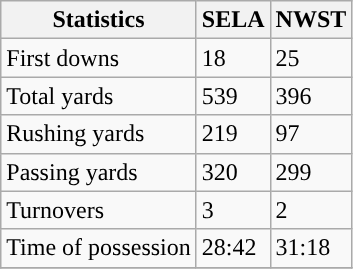<table class="wikitable" style="float: left;">
<tr>
<th>Statistics</th>
<th>SELA</th>
<th>NWST</th>
</tr>
<tr>
<td>First downs</td>
<td>18</td>
<td>25</td>
</tr>
<tr>
<td>Total yards</td>
<td>539</td>
<td>396</td>
</tr>
<tr>
<td>Rushing yards</td>
<td>219</td>
<td>97</td>
</tr>
<tr>
<td>Passing yards</td>
<td>320</td>
<td>299</td>
</tr>
<tr>
<td>Turnovers</td>
<td>3</td>
<td>2</td>
</tr>
<tr>
<td>Time of possession</td>
<td>28:42</td>
<td>31:18</td>
</tr>
<tr>
</tr>
</table>
